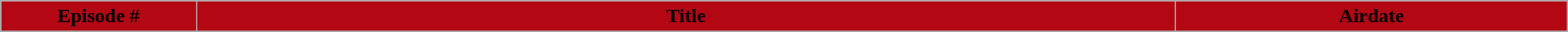<table class="wikitable plainrowheaders" width="100%">
<tr>
<th style="background:#B30713" width=5%><span>Episode #</span></th>
<th style="background:#B30713" width=25%><span>Title</span></th>
<th style="background:#B30713" width=10%><span>Airdate</span></th>
</tr>
<tr>
</tr>
</table>
